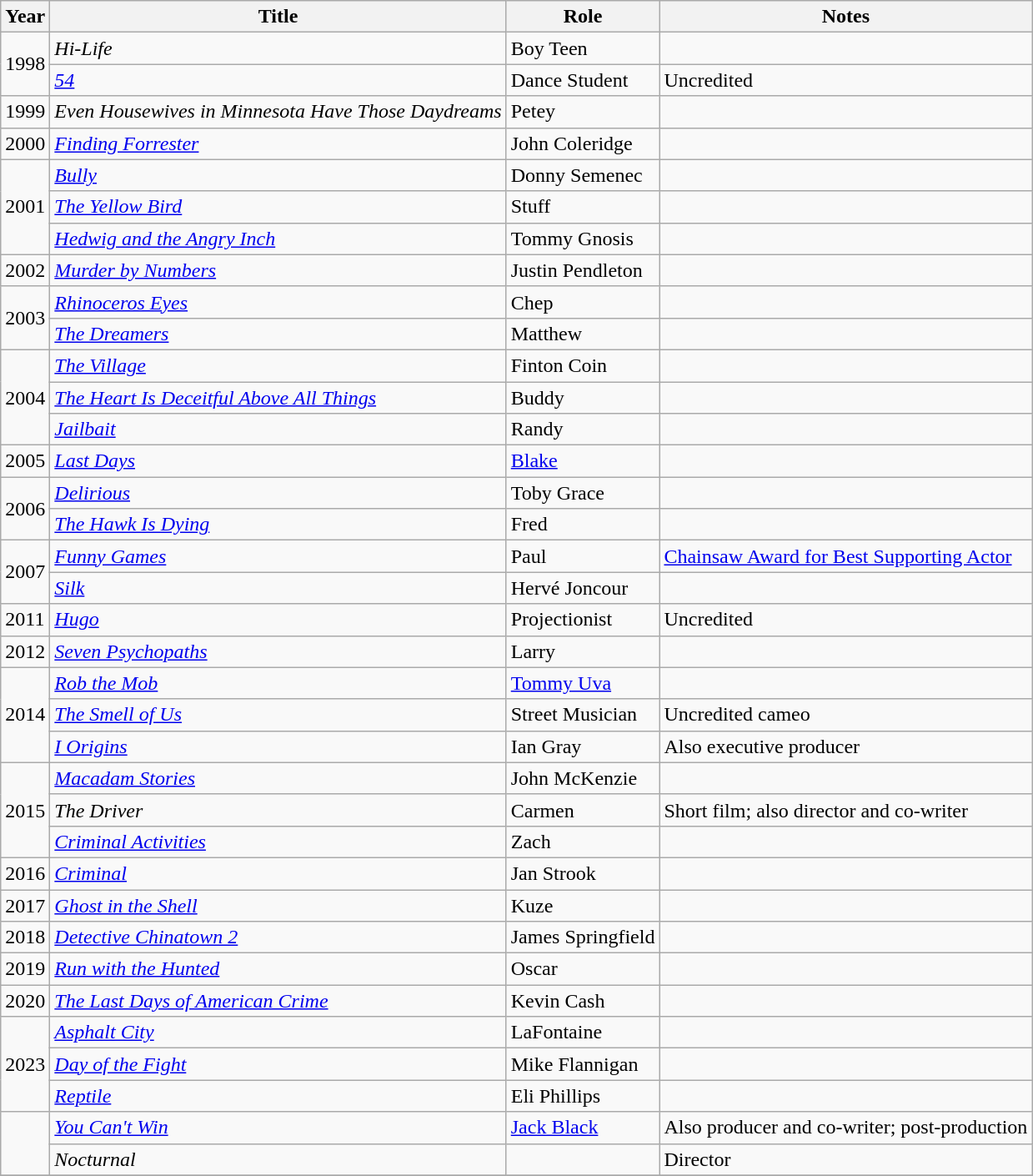<table class="wikitable sortable">
<tr>
<th>Year</th>
<th>Title</th>
<th>Role</th>
<th>Notes</th>
</tr>
<tr>
<td rowspan="2">1998</td>
<td><em>Hi-Life</em></td>
<td>Boy Teen</td>
<td></td>
</tr>
<tr>
<td><em><a href='#'>54</a></em></td>
<td>Dance Student</td>
<td>Uncredited</td>
</tr>
<tr>
<td>1999</td>
<td><em>Even Housewives in Minnesota Have Those Daydreams</em></td>
<td>Petey</td>
<td></td>
</tr>
<tr>
<td>2000</td>
<td><em><a href='#'>Finding Forrester</a></em></td>
<td>John Coleridge</td>
<td></td>
</tr>
<tr>
<td rowspan="3">2001</td>
<td><em><a href='#'>Bully</a></em></td>
<td>Donny Semenec</td>
<td></td>
</tr>
<tr>
<td><em><a href='#'>The Yellow Bird</a></em></td>
<td>Stuff</td>
<td></td>
</tr>
<tr>
<td><em><a href='#'>Hedwig and the Angry Inch</a></em></td>
<td>Tommy Gnosis</td>
<td></td>
</tr>
<tr>
<td>2002</td>
<td><em><a href='#'>Murder by Numbers</a></em></td>
<td>Justin Pendleton</td>
<td></td>
</tr>
<tr>
<td rowspan="2">2003</td>
<td><em><a href='#'>Rhinoceros Eyes</a></em></td>
<td>Chep</td>
<td></td>
</tr>
<tr>
<td><em><a href='#'>The Dreamers</a></em></td>
<td>Matthew</td>
<td></td>
</tr>
<tr>
<td rowspan="3">2004</td>
<td><em><a href='#'>The Village</a></em></td>
<td>Finton Coin</td>
<td></td>
</tr>
<tr>
<td><em><a href='#'>The Heart Is Deceitful Above All Things</a></em></td>
<td>Buddy</td>
<td></td>
</tr>
<tr>
<td><em><a href='#'>Jailbait</a></em></td>
<td>Randy</td>
<td></td>
</tr>
<tr>
<td>2005</td>
<td><em><a href='#'>Last Days</a></em></td>
<td><a href='#'>Blake</a></td>
<td></td>
</tr>
<tr>
<td rowspan="2">2006</td>
<td><em><a href='#'>Delirious</a></em></td>
<td>Toby Grace</td>
<td></td>
</tr>
<tr>
<td><em><a href='#'>The Hawk Is Dying</a></em></td>
<td>Fred</td>
<td></td>
</tr>
<tr>
<td rowspan="2">2007</td>
<td><em><a href='#'>Funny Games</a></em></td>
<td>Paul</td>
<td><a href='#'>Chainsaw Award for Best Supporting Actor</a></td>
</tr>
<tr>
<td><em><a href='#'>Silk</a></em></td>
<td>Hervé Joncour</td>
<td></td>
</tr>
<tr>
<td>2011</td>
<td><em><a href='#'>Hugo</a></em></td>
<td>Projectionist</td>
<td>Uncredited</td>
</tr>
<tr>
<td>2012</td>
<td><em><a href='#'>Seven Psychopaths</a></em></td>
<td>Larry</td>
<td></td>
</tr>
<tr>
<td rowspan="3">2014</td>
<td><em><a href='#'>Rob the Mob</a></em></td>
<td><a href='#'>Tommy Uva</a></td>
<td></td>
</tr>
<tr>
<td><em><a href='#'>The Smell of Us</a></em></td>
<td>Street Musician</td>
<td>Uncredited cameo</td>
</tr>
<tr>
<td><em><a href='#'>I Origins</a></em></td>
<td>Ian Gray</td>
<td>Also executive producer</td>
</tr>
<tr>
<td rowspan="3">2015</td>
<td><em><a href='#'>Macadam Stories</a></em></td>
<td>John McKenzie</td>
<td></td>
</tr>
<tr>
<td><em>The Driver</em></td>
<td>Carmen</td>
<td>Short film; also director and co-writer</td>
</tr>
<tr>
<td><em><a href='#'>Criminal Activities</a></em></td>
<td>Zach</td>
<td></td>
</tr>
<tr>
<td>2016</td>
<td><em><a href='#'>Criminal</a></em></td>
<td>Jan Strook</td>
<td></td>
</tr>
<tr>
<td>2017</td>
<td><em><a href='#'>Ghost in the Shell</a></em></td>
<td>Kuze</td>
<td></td>
</tr>
<tr>
<td>2018</td>
<td><em><a href='#'>Detective Chinatown 2</a></em></td>
<td>James Springfield</td>
<td></td>
</tr>
<tr>
<td>2019</td>
<td><em><a href='#'>Run with the Hunted</a></em></td>
<td>Oscar</td>
<td></td>
</tr>
<tr>
<td>2020</td>
<td><em><a href='#'>The Last Days of American Crime</a></em></td>
<td>Kevin Cash</td>
<td></td>
</tr>
<tr>
<td rowspan="3">2023</td>
<td><em><a href='#'>Asphalt City</a></em></td>
<td>LaFontaine</td>
<td></td>
</tr>
<tr>
<td><em><a href='#'>Day of the Fight</a></em></td>
<td>Mike Flannigan</td>
<td></td>
</tr>
<tr>
<td><em><a href='#'>Reptile</a></em></td>
<td>Eli Phillips</td>
<td></td>
</tr>
<tr>
<td rowspan="2"></td>
<td><em><a href='#'>You Can't Win</a></em></td>
<td><a href='#'>Jack Black</a></td>
<td>Also producer and co-writer; post-production</td>
</tr>
<tr>
<td><em>Nocturnal</em></td>
<td></td>
<td>Director</td>
</tr>
<tr>
</tr>
</table>
